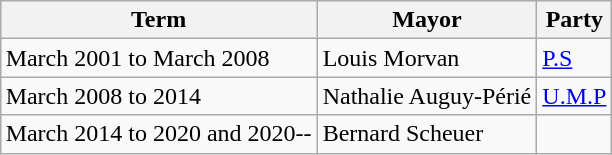<table class="wikitable" style="margin: 1em auto 1em auto;">
<tr>
<th scope="col">Term</th>
<th scope="col">Mayor</th>
<th scope="col">Party</th>
</tr>
<tr>
<td>March 2001 to March 2008</td>
<td>Louis Morvan</td>
<td><a href='#'>P.S</a></td>
</tr>
<tr>
<td>March 2008 to 2014</td>
<td>Nathalie Auguy-Périé</td>
<td><a href='#'>U.M.P</a></td>
</tr>
<tr>
<td>March 2014 to 2020 and 2020--</td>
<td>Bernard Scheuer</td>
<td></td>
</tr>
</table>
